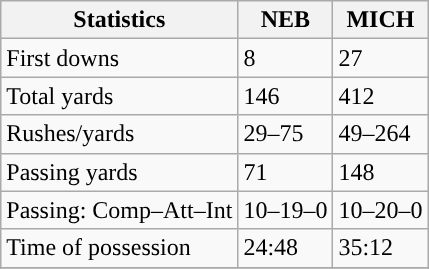<table class="wikitable" style="float: left;">
<tr>
<th>Statistics</th>
<th>NEB</th>
<th>MICH</th>
</tr>
<tr>
<td>First downs</td>
<td>8</td>
<td>27</td>
</tr>
<tr>
<td>Total yards</td>
<td>146</td>
<td>412</td>
</tr>
<tr>
<td>Rushes/yards</td>
<td>29–75</td>
<td>49–264</td>
</tr>
<tr>
<td>Passing yards</td>
<td>71</td>
<td>148</td>
</tr>
<tr>
<td>Passing: Comp–Att–Int</td>
<td>10–19–0</td>
<td>10–20–0</td>
</tr>
<tr>
<td>Time of possession</td>
<td>24:48</td>
<td>35:12</td>
</tr>
<tr>
</tr>
</table>
